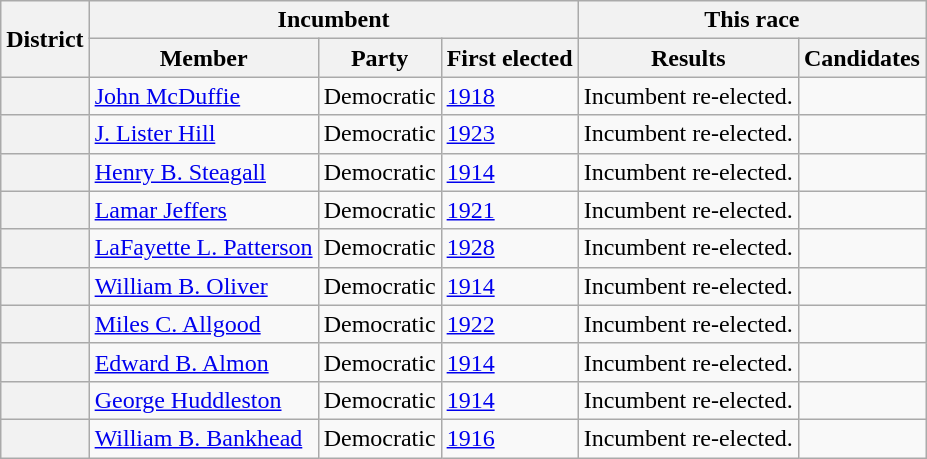<table class=wikitable>
<tr>
<th rowspan=2>District</th>
<th colspan=3>Incumbent</th>
<th colspan=2>This race</th>
</tr>
<tr>
<th>Member</th>
<th>Party</th>
<th>First elected</th>
<th>Results</th>
<th>Candidates</th>
</tr>
<tr>
<th></th>
<td><a href='#'>John McDuffie</a></td>
<td>Democratic</td>
<td><a href='#'>1918</a></td>
<td>Incumbent re-elected.</td>
<td nowrap></td>
</tr>
<tr>
<th></th>
<td><a href='#'>J. Lister Hill</a></td>
<td>Democratic</td>
<td><a href='#'>1923 </a></td>
<td>Incumbent re-elected.</td>
<td nowrap></td>
</tr>
<tr>
<th></th>
<td><a href='#'>Henry B. Steagall</a></td>
<td>Democratic</td>
<td><a href='#'>1914</a></td>
<td>Incumbent re-elected.</td>
<td nowrap></td>
</tr>
<tr>
<th></th>
<td><a href='#'>Lamar Jeffers</a></td>
<td>Democratic</td>
<td><a href='#'>1921 </a></td>
<td>Incumbent re-elected.</td>
<td nowrap></td>
</tr>
<tr>
<th></th>
<td><a href='#'>LaFayette L. Patterson</a></td>
<td>Democratic</td>
<td><a href='#'>1928</a></td>
<td>Incumbent re-elected.</td>
<td nowrap></td>
</tr>
<tr>
<th></th>
<td><a href='#'>William B. Oliver</a></td>
<td>Democratic</td>
<td><a href='#'>1914</a></td>
<td>Incumbent re-elected.</td>
<td nowrap></td>
</tr>
<tr>
<th></th>
<td><a href='#'>Miles C. Allgood</a></td>
<td>Democratic</td>
<td><a href='#'>1922</a></td>
<td>Incumbent re-elected.</td>
<td nowrap></td>
</tr>
<tr>
<th></th>
<td><a href='#'>Edward B. Almon</a></td>
<td>Democratic</td>
<td><a href='#'>1914</a></td>
<td>Incumbent re-elected.</td>
<td nowrap></td>
</tr>
<tr>
<th></th>
<td><a href='#'>George Huddleston</a></td>
<td>Democratic</td>
<td><a href='#'>1914</a></td>
<td>Incumbent re-elected.</td>
<td nowrap></td>
</tr>
<tr>
<th></th>
<td><a href='#'>William B. Bankhead</a></td>
<td>Democratic</td>
<td><a href='#'>1916</a></td>
<td>Incumbent re-elected.</td>
<td nowrap></td>
</tr>
</table>
